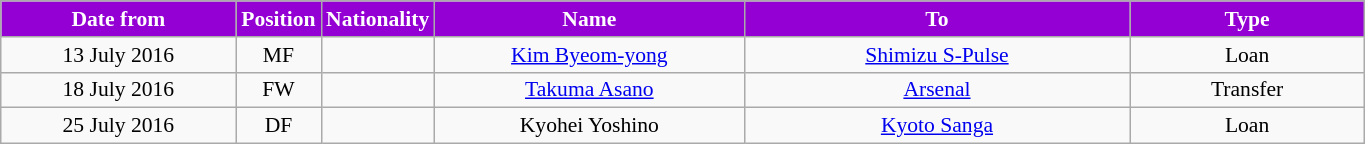<table class="wikitable"  style="text-align:center; font-size:90%; ">
<tr>
<th style="background:darkviolet; color:white; width:150px;">Date from</th>
<th style="background:darkviolet; color:white; width:50px;">Position</th>
<th style="background:darkviolet; color:white; width:50px;">Nationality</th>
<th style="background:darkviolet; color:white; width:200px;">Name</th>
<th style="background:darkviolet; color:white; width:250px;">To</th>
<th style="background:darkviolet; color:white; width:150px;">Type</th>
</tr>
<tr>
<td>13 July 2016</td>
<td>MF</td>
<td></td>
<td><a href='#'>Kim Byeom-yong</a></td>
<td> <a href='#'>Shimizu S-Pulse</a></td>
<td>Loan</td>
</tr>
<tr>
<td>18 July 2016</td>
<td>FW</td>
<td></td>
<td><a href='#'>Takuma Asano</a></td>
<td> <a href='#'>Arsenal</a></td>
<td>Transfer</td>
</tr>
<tr>
<td>25 July 2016</td>
<td>DF</td>
<td></td>
<td>Kyohei Yoshino</td>
<td> <a href='#'>Kyoto Sanga</a></td>
<td>Loan</td>
</tr>
</table>
